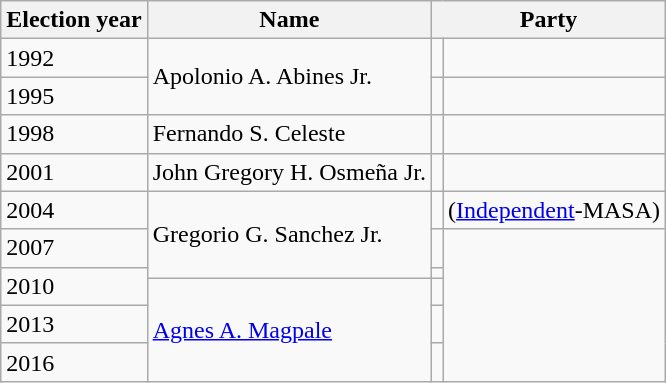<table class="wikitable">
<tr>
<th>Election year</th>
<th>Name</th>
<th colspan="2">Party</th>
</tr>
<tr>
<td>1992</td>
<td rowspan="2">Apolonio A. Abines Jr.</td>
<td></td>
<td></td>
</tr>
<tr>
<td>1995</td>
<td></td>
<td></td>
</tr>
<tr>
<td>1998</td>
<td>Fernando S. Celeste</td>
<td></td>
<td></td>
</tr>
<tr>
<td>2001</td>
<td>John Gregory H. Osmeña Jr.</td>
<td></td>
<td></td>
</tr>
<tr>
<td>2004</td>
<td rowspan="3">Gregorio G. Sanchez Jr.</td>
<td></td>
<td>(<a href='#'>Independent</a>-MASA)</td>
</tr>
<tr>
<td>2007</td>
<td></td>
</tr>
<tr>
<td rowspan="2">2010</td>
<td></td>
</tr>
<tr>
<td rowspan="3"><a href='#'>Agnes A. Magpale</a></td>
<td></td>
</tr>
<tr>
<td>2013</td>
<td></td>
</tr>
<tr>
<td>2016</td>
<td></td>
</tr>
</table>
